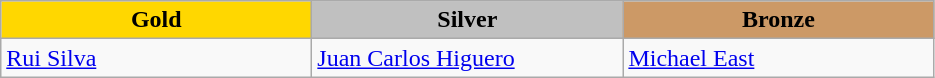<table class="wikitable" style="text-align:left">
<tr align="center">
<td width=200 bgcolor=gold><strong>Gold</strong></td>
<td width=200 bgcolor=silver><strong>Silver</strong></td>
<td width=200 bgcolor=CC9966><strong>Bronze</strong></td>
</tr>
<tr>
<td><a href='#'>Rui Silva</a><br><em></em></td>
<td><a href='#'>Juan Carlos Higuero</a><br><em></em></td>
<td><a href='#'>Michael East</a><br><em></em></td>
</tr>
</table>
